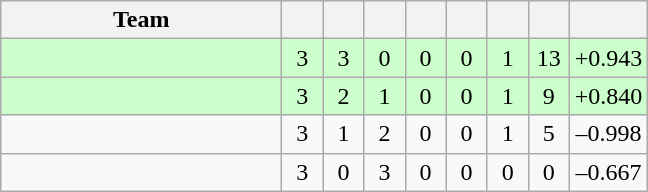<table class="wikitable" style="text-align:center">
<tr>
<th width=180>Team</th>
<th width=20></th>
<th width=20></th>
<th width=20></th>
<th width=20></th>
<th width=20></th>
<th width=20></th>
<th width=20></th>
<th width=45></th>
</tr>
<tr style="background:#cfc">
<td align="left"></td>
<td>3</td>
<td>3</td>
<td>0</td>
<td>0</td>
<td>0</td>
<td>1</td>
<td>13</td>
<td>+0.943</td>
</tr>
<tr style="background:#cfc">
<td align="left"></td>
<td>3</td>
<td>2</td>
<td>1</td>
<td>0</td>
<td>0</td>
<td>1</td>
<td>9</td>
<td>+0.840</td>
</tr>
<tr>
<td align="left"></td>
<td>3</td>
<td>1</td>
<td>2</td>
<td>0</td>
<td>0</td>
<td>1</td>
<td>5</td>
<td>–0.998</td>
</tr>
<tr>
<td align="left"></td>
<td>3</td>
<td>0</td>
<td>3</td>
<td>0</td>
<td>0</td>
<td>0</td>
<td>0</td>
<td>–0.667</td>
</tr>
</table>
